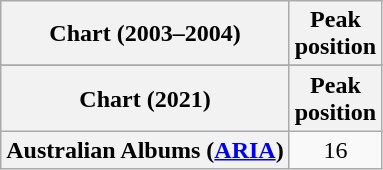<table class="wikitable sortable plainrowheaders">
<tr>
<th scope="col">Chart (2003–2004)</th>
<th scope="col">Peak<br>position</th>
</tr>
<tr>
</tr>
<tr>
<th scope="col">Chart (2021)</th>
<th scope="col">Peak<br>position</th>
</tr>
<tr>
<th scope="row">Australian Albums (<a href='#'>ARIA</a>)</th>
<td align="center">16</td>
</tr>
</table>
